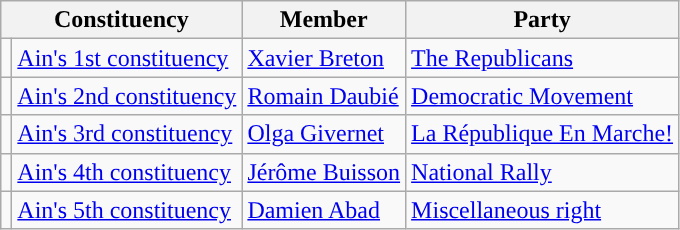<table class="wikitable">
<tr>
<th colspan="2">Constituency</th>
<th>Member</th>
<th>Party</th>
</tr>
<tr>
<td style="background-color: "></td>
<td><a href='#'>Ain's 1st constituency</a></td>
<td><a href='#'>Xavier Breton</a></td>
<td><a href='#'>The Republicans</a></td>
</tr>
<tr>
<td style="background-color: "></td>
<td><a href='#'>Ain's 2nd constituency</a></td>
<td><a href='#'>Romain Daubié</a></td>
<td><a href='#'>Democratic Movement</a></td>
</tr>
<tr>
<td style="background-color: "></td>
<td><a href='#'>Ain's 3rd constituency</a></td>
<td><a href='#'>Olga Givernet</a></td>
<td><a href='#'>La République En Marche!</a></td>
</tr>
<tr>
<td style="background-color: "></td>
<td><a href='#'>Ain's 4th constituency</a></td>
<td><a href='#'>Jérôme Buisson</a></td>
<td><a href='#'>National Rally</a></td>
</tr>
<tr>
<td style="background-color: "></td>
<td><a href='#'>Ain's 5th constituency</a></td>
<td><a href='#'>Damien Abad</a></td>
<td><a href='#'>Miscellaneous right</a></td>
</tr>
</table>
